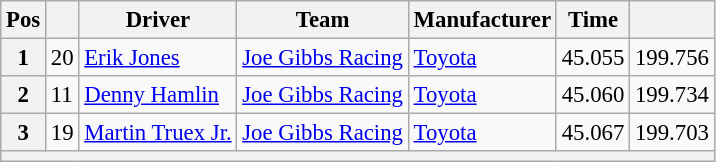<table class="wikitable" style="font-size:95%">
<tr>
<th>Pos</th>
<th></th>
<th>Driver</th>
<th>Team</th>
<th>Manufacturer</th>
<th>Time</th>
<th></th>
</tr>
<tr>
<th>1</th>
<td>20</td>
<td><a href='#'>Erik Jones</a></td>
<td><a href='#'>Joe Gibbs Racing</a></td>
<td><a href='#'>Toyota</a></td>
<td>45.055</td>
<td>199.756</td>
</tr>
<tr>
<th>2</th>
<td>11</td>
<td><a href='#'>Denny Hamlin</a></td>
<td><a href='#'>Joe Gibbs Racing</a></td>
<td><a href='#'>Toyota</a></td>
<td>45.060</td>
<td>199.734</td>
</tr>
<tr>
<th>3</th>
<td>19</td>
<td><a href='#'>Martin Truex Jr.</a></td>
<td><a href='#'>Joe Gibbs Racing</a></td>
<td><a href='#'>Toyota</a></td>
<td>45.067</td>
<td>199.703</td>
</tr>
<tr>
<th colspan="7"></th>
</tr>
</table>
